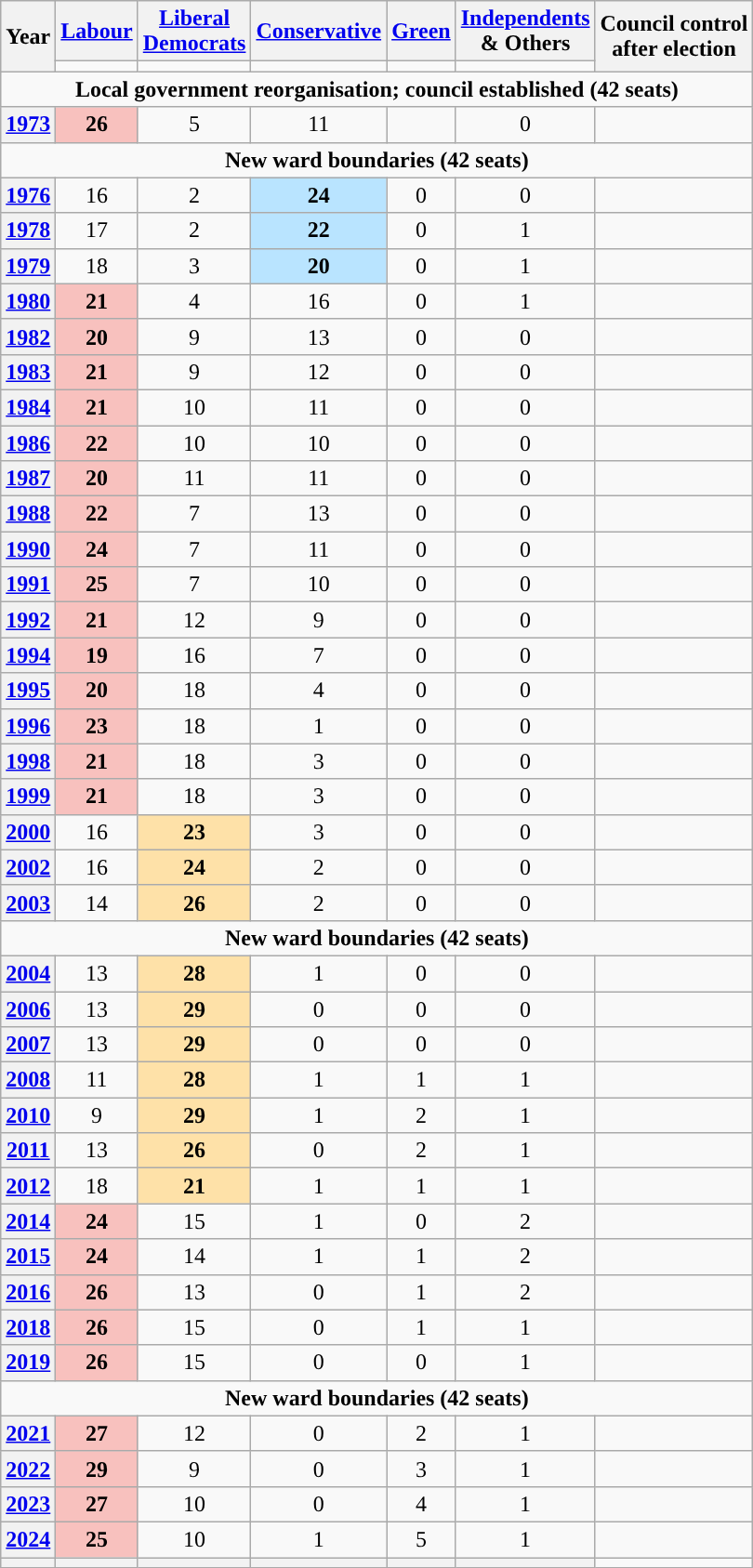<table class="wikitable plainrowheaders" style="text-align:center">
<tr>
<th scope="col" rowspan="2">Year</th>
<th scope="col"><a href='#'>Labour</a></th>
<th scope="col" style="width:1px"><a href='#'>Liberal Democrats</a></th>
<th scope="col"><a href='#'>Conservative</a></th>
<th scope="col"><a href='#'>Green</a></th>
<th scope="col"><a href='#'>Independents</a><br>& Others</th>
<th scope="col" rowspan="2" colspan="2">Council control<br>after election</th>
</tr>
<tr>
<td style="background:"></td>
<td style="background:"></td>
<td style="background:"></td>
<td style="background:"></td>
<td style="background:"></td>
</tr>
<tr>
<td colspan="9"><strong>Local government reorganisation; council established (42 seats)</strong></td>
</tr>
<tr>
<th scope="row"><a href='#'>1973</a></th>
<td style="background:#F8C1BE;"><strong>26</strong></td>
<td>5</td>
<td>11</td>
<td></td>
<td>0</td>
<td></td>
</tr>
<tr>
<td colspan="9"><strong>New ward boundaries (42 seats)</strong></td>
</tr>
<tr>
<th scope="row"><a href='#'>1976</a></th>
<td>16</td>
<td>2</td>
<td style="background:#B9E4FF;"><strong>24</strong></td>
<td>0</td>
<td>0</td>
<td></td>
</tr>
<tr>
<th scope="row"><a href='#'>1978</a></th>
<td>17</td>
<td>2</td>
<td style="background:#B9E4FF;"><strong>22</strong></td>
<td>0</td>
<td>1</td>
<td></td>
</tr>
<tr>
<th scope="row"><a href='#'>1979</a></th>
<td>18</td>
<td>3</td>
<td style="background:#B9E4FF;"><strong>20</strong></td>
<td>0</td>
<td>1</td>
<td></td>
</tr>
<tr>
<th scope="row"><a href='#'>1980</a></th>
<td style="background:#F8C1BE;"><strong>21</strong></td>
<td>4</td>
<td>16</td>
<td>0</td>
<td>1</td>
<td></td>
</tr>
<tr>
<th scope="row"><a href='#'>1982</a></th>
<td style="background:#F8C1BE;"><strong>20</strong></td>
<td>9</td>
<td>13</td>
<td>0</td>
<td>0</td>
<td></td>
</tr>
<tr>
<th scope="row"><a href='#'>1983</a></th>
<td style="background:#F8C1BE;"><strong>21</strong></td>
<td>9</td>
<td>12</td>
<td>0</td>
<td>0</td>
<td></td>
</tr>
<tr>
<th scope="row"><a href='#'>1984</a></th>
<td style="background:#F8C1BE;"><strong>21</strong></td>
<td>10</td>
<td>11</td>
<td>0</td>
<td>0</td>
<td></td>
</tr>
<tr>
<th scope="row"><a href='#'>1986</a></th>
<td style="background:#F8C1BE;"><strong>22</strong></td>
<td>10</td>
<td>10</td>
<td>0</td>
<td>0</td>
<td></td>
</tr>
<tr>
<th scope="row"><a href='#'>1987</a></th>
<td style="background:#F8C1BE;"><strong>20</strong></td>
<td>11</td>
<td>11</td>
<td>0</td>
<td>0</td>
<td></td>
</tr>
<tr>
<th scope="row"><a href='#'>1988</a></th>
<td style="background:#F8C1BE;"><strong>22</strong></td>
<td>7</td>
<td>13</td>
<td>0</td>
<td>0</td>
<td></td>
</tr>
<tr>
<th scope="row"><a href='#'>1990</a></th>
<td style="background:#F8C1BE;"><strong>24</strong></td>
<td>7</td>
<td>11</td>
<td>0</td>
<td>0</td>
<td></td>
</tr>
<tr>
<th scope="row"><a href='#'>1991</a></th>
<td style="background:#F8C1BE;"><strong>25</strong></td>
<td>7</td>
<td>10</td>
<td>0</td>
<td>0</td>
<td></td>
</tr>
<tr>
<th scope="row"><a href='#'>1992</a></th>
<td style="background:#F8C1BE;"><strong>21</strong></td>
<td>12</td>
<td>9</td>
<td>0</td>
<td>0</td>
<td></td>
</tr>
<tr>
<th scope="row"><a href='#'>1994</a></th>
<td style="background:#F8C1BE;"><strong>19</strong></td>
<td>16</td>
<td>7</td>
<td>0</td>
<td>0</td>
<td></td>
</tr>
<tr>
<th scope="row"><a href='#'>1995</a></th>
<td style="background:#F8C1BE;"><strong>20</strong></td>
<td>18</td>
<td>4</td>
<td>0</td>
<td>0</td>
<td></td>
</tr>
<tr>
<th scope="row"><a href='#'>1996</a></th>
<td style="background:#F8C1BE;"><strong>23</strong></td>
<td>18</td>
<td>1</td>
<td>0</td>
<td>0</td>
<td></td>
</tr>
<tr>
<th scope="row"><a href='#'>1998</a></th>
<td style="background:#F8C1BE;"><strong>21</strong></td>
<td>18</td>
<td>3</td>
<td>0</td>
<td>0</td>
<td></td>
</tr>
<tr>
<th scope="row"><a href='#'>1999</a></th>
<td style="background:#F8C1BE;"><strong>21</strong></td>
<td>18</td>
<td>3</td>
<td>0</td>
<td>0</td>
<td></td>
</tr>
<tr>
<th scope="row"><a href='#'>2000</a></th>
<td>16</td>
<td style="background:#FEE1A8"><strong>23</strong></td>
<td>3</td>
<td>0</td>
<td>0</td>
<td></td>
</tr>
<tr>
<th scope="row"><a href='#'>2002</a></th>
<td>16</td>
<td style="background:#FEE1A8"><strong>24</strong></td>
<td>2</td>
<td>0</td>
<td>0</td>
<td></td>
</tr>
<tr>
<th scope="row"><a href='#'>2003</a></th>
<td>14</td>
<td style="background:#FEE1A8"><strong>26</strong></td>
<td>2</td>
<td>0</td>
<td>0</td>
<td></td>
</tr>
<tr>
<td colspan="9"><strong>New ward boundaries (42 seats)</strong></td>
</tr>
<tr>
<th scope="row"><a href='#'>2004</a></th>
<td>13</td>
<td style="background:#FEE1A8"><strong>28</strong></td>
<td>1</td>
<td>0</td>
<td>0</td>
<td></td>
</tr>
<tr>
<th scope="row"><a href='#'>2006</a></th>
<td>13</td>
<td style="background:#FEE1A8"><strong>29</strong></td>
<td>0</td>
<td>0</td>
<td>0</td>
<td></td>
</tr>
<tr>
<th scope="row"><a href='#'>2007</a></th>
<td>13</td>
<td style="background:#FEE1A8"><strong>29</strong></td>
<td>0</td>
<td>0</td>
<td>0</td>
<td></td>
</tr>
<tr>
<th scope="row"><a href='#'>2008</a></th>
<td>11</td>
<td style="background:#FEE1A8"><strong>28</strong></td>
<td>1</td>
<td>1</td>
<td>1</td>
<td></td>
</tr>
<tr>
<th scope="row"><a href='#'>2010</a></th>
<td>9</td>
<td style="background:#FEE1A8"><strong>29</strong></td>
<td>1</td>
<td>2</td>
<td>1</td>
<td></td>
</tr>
<tr>
<th scope="row"><a href='#'>2011</a></th>
<td>13</td>
<td style="background:#FEE1A8"><strong>26</strong></td>
<td>0</td>
<td>2</td>
<td>1</td>
<td></td>
</tr>
<tr>
<th scope="row"><a href='#'>2012</a></th>
<td>18</td>
<td style="background:#FEE1A8"><strong>21</strong></td>
<td>1</td>
<td>1</td>
<td>1</td>
<td></td>
</tr>
<tr>
<th scope="row"><a href='#'>2014</a></th>
<td style="background:#F8C1BE;"><strong>24</strong></td>
<td>15</td>
<td>1</td>
<td>0</td>
<td>2</td>
<td></td>
</tr>
<tr>
<th scope="row"><a href='#'>2015</a></th>
<td style="background:#F8C1BE;"><strong>24</strong></td>
<td>14</td>
<td>1</td>
<td>1</td>
<td>2</td>
<td></td>
</tr>
<tr>
<th scope="row"><a href='#'>2016</a></th>
<td style="background:#F8C1BE;"><strong>26</strong></td>
<td>13</td>
<td>0</td>
<td>1</td>
<td>2</td>
<td></td>
</tr>
<tr>
<th scope="row"><a href='#'>2018</a></th>
<td style="background:#F8C1BE;"><strong>26</strong></td>
<td>15</td>
<td>0</td>
<td>1</td>
<td>1</td>
<td></td>
</tr>
<tr>
<th scope="row"><a href='#'>2019</a></th>
<td style="background:#F8C1BE;"><strong>26</strong></td>
<td>15</td>
<td>0</td>
<td>0</td>
<td>1</td>
<td></td>
</tr>
<tr>
<td colspan="9"><strong>New ward boundaries (42 seats)</strong></td>
</tr>
<tr>
<th scope="row"><a href='#'>2021</a></th>
<td style="background:#F8C1BE;"><strong>27</strong></td>
<td>12</td>
<td>0</td>
<td>2</td>
<td>1</td>
<td></td>
</tr>
<tr>
<th scope="row"><a href='#'>2022</a></th>
<td style="background:#F8C1BE;"><strong>29</strong></td>
<td>9</td>
<td>0</td>
<td>3</td>
<td>1</td>
<td></td>
</tr>
<tr>
<th scope="row"><a href='#'>2023</a></th>
<td style="background:#F8C1BE;"><strong>27</strong></td>
<td>10</td>
<td>0</td>
<td>4</td>
<td>1</td>
<td></td>
</tr>
<tr>
<th scope="row"><a href='#'>2024</a></th>
<td style="background:#F8C1BE;"><strong>25</strong></td>
<td>10</td>
<td>1</td>
<td>5</td>
<td>1</td>
<td></td>
</tr>
<tr>
<th></th>
<th style="background-color: "></th>
<th style="background-color: "></th>
<th style="background-color: "></th>
<th style="background-color: "></th>
<th style="background-color: "></th>
</tr>
</table>
